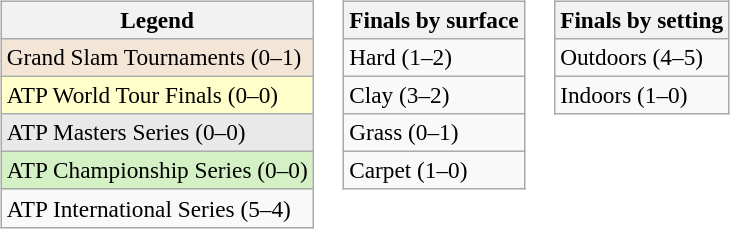<table>
<tr valign=top>
<td><br><table class=wikitable style=font-size:97%>
<tr>
<th>Legend</th>
</tr>
<tr style="background:#f3e6d7;">
<td>Grand Slam Tournaments (0–1)</td>
</tr>
<tr style="background:#ffc;">
<td>ATP World Tour Finals (0–0)</td>
</tr>
<tr style="background:#e9e9e9;">
<td>ATP Masters Series (0–0)</td>
</tr>
<tr style="background:#d4f1c5;">
<td>ATP Championship Series (0–0)</td>
</tr>
<tr>
<td>ATP International Series (5–4)</td>
</tr>
</table>
</td>
<td><br><table class=wikitable style=font-size:97%>
<tr>
<th>Finals by surface</th>
</tr>
<tr>
<td>Hard (1–2)</td>
</tr>
<tr>
<td>Clay (3–2)</td>
</tr>
<tr>
<td>Grass (0–1)</td>
</tr>
<tr>
<td>Carpet (1–0)</td>
</tr>
</table>
</td>
<td><br><table class=wikitable style=font-size:97%>
<tr>
<th>Finals by setting</th>
</tr>
<tr>
<td>Outdoors (4–5)</td>
</tr>
<tr>
<td>Indoors (1–0)</td>
</tr>
</table>
</td>
</tr>
</table>
